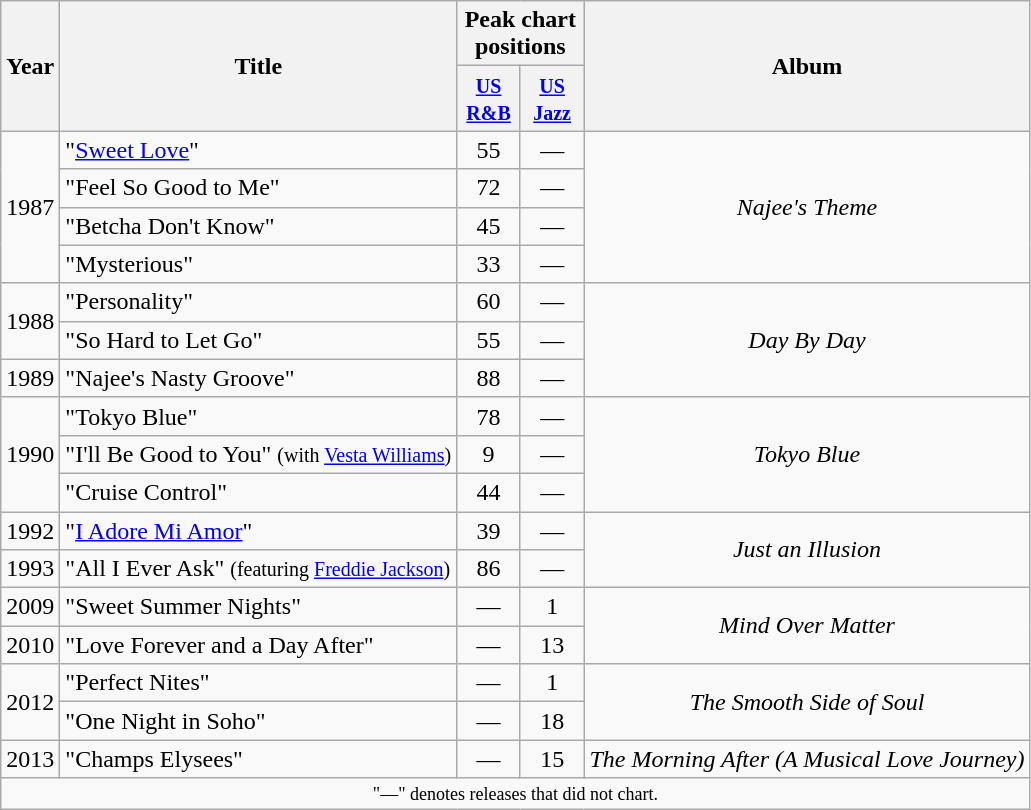<table class="wikitable">
<tr>
<th scope="col" rowspan="2">Year</th>
<th scope="col" rowspan="2">Title</th>
<th scope="col" colspan="2">Peak chart positions</th>
<th scope="col" rowspan="2">Album</th>
</tr>
<tr>
<th style="width:35px;"><small><a href='#'>US R&B</a></small><br></th>
<th style="width:35px;"><small><a href='#'>US Jazz</a></small><br></th>
</tr>
<tr>
<td rowspan="4">1987</td>
<td>"<a href='#'>Sweet Love</a>"</td>
<td align=center>55</td>
<td align=center>―</td>
<td align=center rowspan="4"><em>Najee's Theme</em></td>
</tr>
<tr>
<td>"Feel So Good to Me"</td>
<td align=center>72</td>
<td align=center>―</td>
</tr>
<tr>
<td>"Betcha Don't Know"</td>
<td align=center>45</td>
<td align=center>―</td>
</tr>
<tr>
<td>"Mysterious"</td>
<td align=center>33</td>
<td align=center>―</td>
</tr>
<tr>
<td rowspan="2">1988</td>
<td>"Personality"</td>
<td align=center>60</td>
<td align=center>―</td>
<td align=center rowspan="3"><em>Day By Day</em></td>
</tr>
<tr>
<td>"So Hard to Let Go"</td>
<td align=center>55</td>
<td align=center>―</td>
</tr>
<tr>
<td>1989</td>
<td>"Najee's Nasty Groove"</td>
<td align=center>88</td>
<td align=center>―</td>
</tr>
<tr>
<td rowspan="3">1990</td>
<td>"Tokyo Blue"</td>
<td align=center>78</td>
<td align=center>―</td>
<td align=center rowspan="3"><em>Tokyo Blue</em></td>
</tr>
<tr>
<td>"I'll Be Good to You" <small>(with <a href='#'>Vesta Williams</a>)</small></td>
<td align=center>9</td>
<td align=center>―</td>
</tr>
<tr>
<td>"Cruise Control"</td>
<td align=center>44</td>
<td align=center>―</td>
</tr>
<tr>
<td>1992</td>
<td>"<a href='#'>I Adore Mi Amor</a>"</td>
<td align=center>39</td>
<td align=center>―</td>
<td align=center rowspan="2"><em>Just an Illusion</em></td>
</tr>
<tr>
<td>1993</td>
<td>"All I Ever Ask" <small>(featuring <a href='#'>Freddie Jackson</a>)</small></td>
<td align=center>86</td>
<td align=center>―</td>
</tr>
<tr>
<td>2009</td>
<td>"Sweet Summer Nights"</td>
<td align=center>―</td>
<td align=center>1</td>
<td align=center rowspan="2"><em>Mind Over Matter</em></td>
</tr>
<tr>
<td>2010</td>
<td>"Love Forever and a Day After"</td>
<td align=center>―</td>
<td align=center>13</td>
</tr>
<tr>
<td rowspan="2">2012</td>
<td>"Perfect Nites"</td>
<td align=center>―</td>
<td align=center>1</td>
<td align=center rowspan="2"><em>The Smooth Side of Soul</em></td>
</tr>
<tr>
<td>"One Night in Soho"</td>
<td align=center>―</td>
<td align=center>18</td>
</tr>
<tr>
<td>2013</td>
<td>"Champs Elysees"</td>
<td align=center>―</td>
<td align=center>15</td>
<td align=center><em>The Morning After (A Musical Love Journey)</em></td>
</tr>
<tr>
<td colspan="7" style="text-align:center; font-size:9pt;">"—" denotes releases that did not chart.</td>
</tr>
</table>
